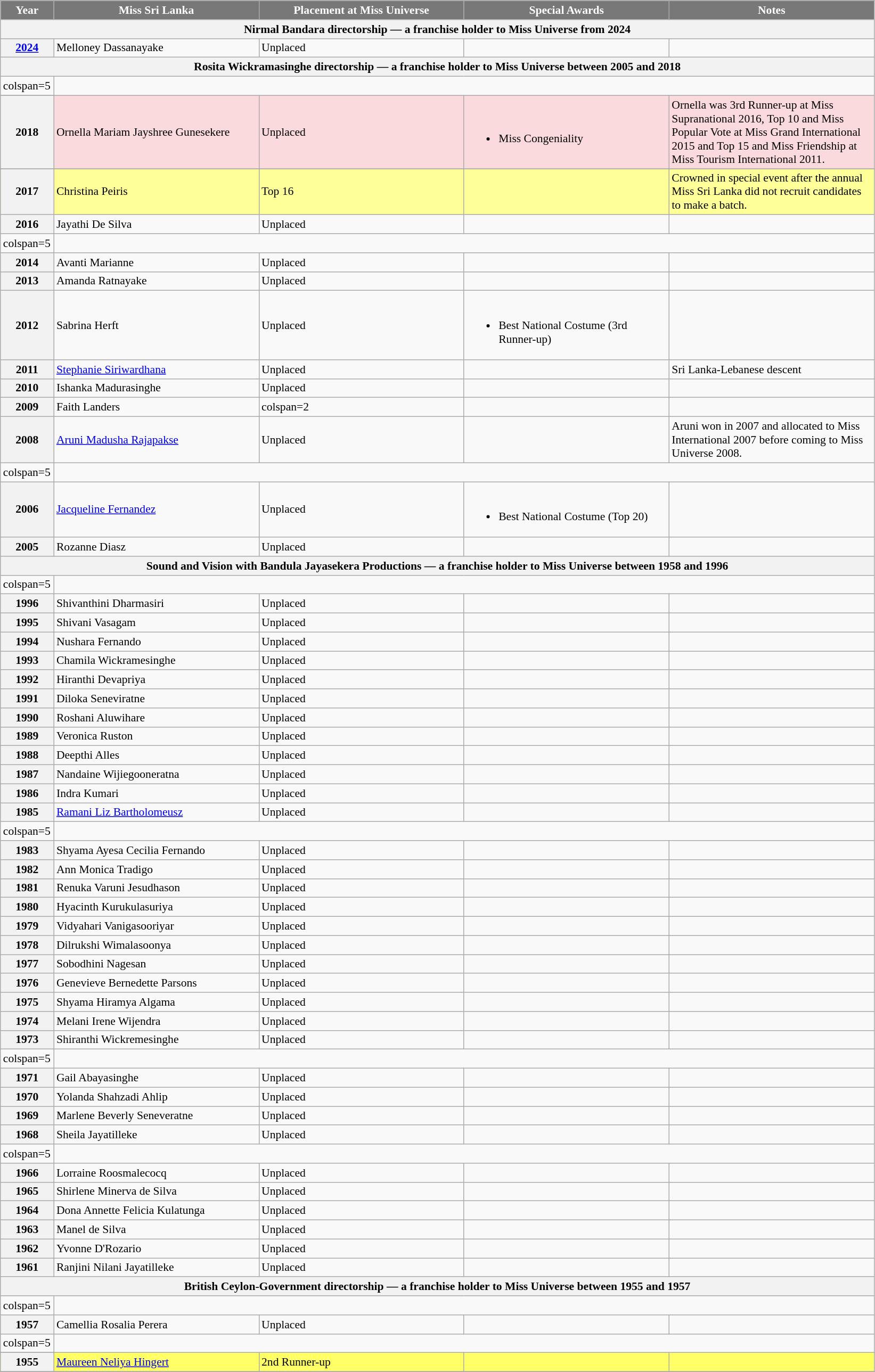<table class="wikitable " style="font-size: 90%;">
<tr>
<th width="60" style="background-color:#787878;color:#FFFFFF;">Year</th>
<th width="250" style="background-color:#787878;color:#FFFFFF;">Miss Sri Lanka</th>
<th width="250" style="background-color:#787878;color:#FFFFFF;">Placement at Miss Universe</th>
<th width="250" style="background-color:#787878;color:#FFFFFF;">Special Awards</th>
<th width="250" style="background-color:#787878;color:#FFFFFF;">Notes</th>
</tr>
<tr>
<th colspan="6">Nirmal Bandara directorship — a franchise holder to Miss Universe from 2024</th>
</tr>
<tr>
<th><a href='#'>2024</a></th>
<td>Melloney Dassanayake</td>
<td>Unplaced</td>
<td></td>
<td></td>
</tr>
<tr>
<th colspan="6">Rosita Wickramasinghe directorship — a franchise holder to Miss Universe between 2005 and 2018</th>
</tr>
<tr>
<td>colspan=5 </td>
</tr>
<tr>
</tr>
<tr style="background-color:#FADADD;">
<th>2018</th>
<td>Ornella Mariam Jayshree Gunesekere</td>
<td>Unplaced</td>
<td align="left"><br><ul><li>Miss Congeniality</li></ul></td>
<td>Ornella was 3rd Runner-up at Miss Supranational 2016, Top 10 and Miss Popular Vote at Miss Grand International 2015 and Top 15 and Miss Friendship at  Miss Tourism International 2011.</td>
</tr>
<tr>
</tr>
<tr style="background-color:#FFFF99;">
<th>2017</th>
<td>Christina Peiris</td>
<td>Top 16</td>
<td></td>
<td>Crowned in special event after the annual Miss Sri Lanka did not recruit candidates to make a batch.</td>
</tr>
<tr>
<th>2016</th>
<td>Jayathi De Silva</td>
<td>Unplaced</td>
<td></td>
<td></td>
</tr>
<tr>
<td>colspan=5 </td>
</tr>
<tr>
<th>2014</th>
<td>Avanti Marianne</td>
<td>Unplaced</td>
<td></td>
<td></td>
</tr>
<tr>
<th>2013</th>
<td>Amanda Ratnayake</td>
<td>Unplaced</td>
<td></td>
<td></td>
</tr>
<tr>
<th>2012</th>
<td>Sabrina Herft</td>
<td>Unplaced</td>
<td align="left"><br><ul><li>Best National Costume (3rd Runner-up)</li></ul></td>
<td></td>
</tr>
<tr>
<th>2011</th>
<td><a href='#'>Stephanie Siriwardhana</a></td>
<td>Unplaced</td>
<td></td>
<td>Sri Lanka-Lebanese descent</td>
</tr>
<tr>
<th>2010</th>
<td>Ishanka Madurasinghe</td>
<td>Unplaced</td>
<td></td>
<td></td>
</tr>
<tr>
<th>2009</th>
<td>Faith Landers</td>
<td>colspan=2 </td>
<td></td>
</tr>
<tr>
<th>2008</th>
<td><a href='#'>Aruni Madusha Rajapakse</a></td>
<td>Unplaced</td>
<td></td>
<td>Aruni won in 2007 and allocated to Miss International 2007 before coming to Miss Universe 2008.</td>
</tr>
<tr>
<td>colspan=5 </td>
</tr>
<tr>
<th>2006</th>
<td><a href='#'>Jacqueline Fernandez</a></td>
<td>Unplaced</td>
<td align="left"><br><ul><li>Best National Costume (Top 20)</li></ul></td>
<td></td>
</tr>
<tr>
<th>2005</th>
<td>Rozanne Diasz</td>
<td>Unplaced</td>
<td></td>
<td></td>
</tr>
<tr>
<th colspan="6">Sound and Vision with Bandula Jayasekera Productions — a franchise holder to Miss Universe between 1958 and 1996</th>
</tr>
<tr>
<td>colspan=5 </td>
</tr>
<tr>
<th>1996</th>
<td>Shivanthini Dharmasiri</td>
<td>Unplaced</td>
<td></td>
<td></td>
</tr>
<tr>
<th>1995</th>
<td>Shivani Vasagam</td>
<td>Unplaced</td>
<td></td>
<td></td>
</tr>
<tr>
<th>1994</th>
<td>Nushara Fernando</td>
<td>Unplaced</td>
<td></td>
<td></td>
</tr>
<tr>
<th>1993</th>
<td>Chamila Wickramesinghe</td>
<td>Unplaced</td>
<td></td>
<td></td>
</tr>
<tr>
<th>1992</th>
<td>Hiranthi Devapriya</td>
<td>Unplaced</td>
<td></td>
<td></td>
</tr>
<tr>
<th>1991</th>
<td>Diloka Seneviratne</td>
<td>Unplaced</td>
<td></td>
<td></td>
</tr>
<tr>
<th>1990</th>
<td>Roshani Aluwihare</td>
<td>Unplaced</td>
<td></td>
<td></td>
</tr>
<tr>
<th>1989</th>
<td>Veronica Ruston</td>
<td>Unplaced</td>
<td></td>
<td></td>
</tr>
<tr>
<th>1988</th>
<td>Deepthi Alles</td>
<td>Unplaced</td>
<td></td>
<td></td>
</tr>
<tr>
<th>1987</th>
<td>Nandaine Wijiegooneratna</td>
<td>Unplaced</td>
<td></td>
<td></td>
</tr>
<tr>
<th>1986</th>
<td>Indra Kumari</td>
<td>Unplaced</td>
<td></td>
<td></td>
</tr>
<tr>
<th>1985</th>
<td><a href='#'>Ramani Liz Bartholomeusz</a></td>
<td>Unplaced</td>
<td></td>
<td></td>
</tr>
<tr>
<td>colspan=5 </td>
</tr>
<tr>
<th>1983</th>
<td>Shyama Ayesa Cecilia Fernando</td>
<td>Unplaced</td>
<td></td>
<td></td>
</tr>
<tr>
<th>1982</th>
<td>Ann Monica Tradigo</td>
<td>Unplaced</td>
<td></td>
<td></td>
</tr>
<tr>
<th>1981</th>
<td>Renuka Varuni Jesudhason</td>
<td>Unplaced</td>
<td></td>
<td></td>
</tr>
<tr>
<th>1980</th>
<td>Hyacinth Kurukulasuriya</td>
<td>Unplaced</td>
<td></td>
<td></td>
</tr>
<tr>
<th>1979</th>
<td>Vidyahari Vanigasooriyar</td>
<td>Unplaced</td>
<td></td>
<td></td>
</tr>
<tr>
<th>1978</th>
<td>Dilrukshi Wimalasoonya</td>
<td>Unplaced</td>
<td></td>
<td></td>
</tr>
<tr>
<th>1977</th>
<td>Sobodhini Nagesan</td>
<td>Unplaced</td>
<td></td>
<td></td>
</tr>
<tr>
<th>1976</th>
<td>Genevieve Bernedette Parsons</td>
<td>Unplaced</td>
<td></td>
<td></td>
</tr>
<tr>
<th>1975</th>
<td>Shyama Hiramya Algama</td>
<td>Unplaced</td>
<td></td>
<td></td>
</tr>
<tr>
<th>1974</th>
<td>Melani Irene Wijendra</td>
<td>Unplaced</td>
<td></td>
<td></td>
</tr>
<tr>
<th>1973</th>
<td>Shiranthi Wickremesinghe</td>
<td>Unplaced</td>
<td></td>
<td></td>
</tr>
<tr>
<td>colspan=5 </td>
</tr>
<tr>
<th>1971</th>
<td>Gail Abayasinghe</td>
<td>Unplaced</td>
<td></td>
<td></td>
</tr>
<tr>
<th>1970</th>
<td>Yolanda Shahzadi Ahlip</td>
<td>Unplaced</td>
<td></td>
<td></td>
</tr>
<tr>
<th>1969</th>
<td>Marlene Beverly Seneveratne</td>
<td>Unplaced</td>
<td></td>
<td></td>
</tr>
<tr>
<th>1968</th>
<td>Sheila Jayatilleke</td>
<td>Unplaced</td>
<td></td>
<td></td>
</tr>
<tr>
<td>colspan=5 </td>
</tr>
<tr>
<th>1966</th>
<td>Lorraine Roosmalecocq</td>
<td>Unplaced</td>
<td></td>
<td></td>
</tr>
<tr>
<th>1965</th>
<td>Shirlene Minerva de Silva</td>
<td>Unplaced</td>
<td></td>
<td></td>
</tr>
<tr>
<th>1964</th>
<td>Dona Annette Felicia Kulatunga</td>
<td>Unplaced</td>
<td></td>
<td></td>
</tr>
<tr>
<th>1963</th>
<td>Manel de Silva</td>
<td>Unplaced</td>
<td></td>
<td></td>
</tr>
<tr>
<th>1962</th>
<td>Yvonne D'Rozario</td>
<td>Unplaced</td>
<td></td>
<td></td>
</tr>
<tr>
<th>1961</th>
<td>Ranjini Nilani Jayatilleke</td>
<td>Unplaced</td>
<td></td>
<td></td>
</tr>
<tr>
<th colspan="5">British Ceylon-Government directorship — a franchise holder to Miss Universe between 1955 and 1957</th>
</tr>
<tr>
<td>colspan=5 </td>
</tr>
<tr>
<th>1957</th>
<td>Camellia Rosalia Perera</td>
<td>Unplaced</td>
<td></td>
<td></td>
</tr>
<tr>
<td>colspan=5 </td>
</tr>
<tr>
</tr>
<tr style="background-color:#FFFF66;">
<th>1955</th>
<td><a href='#'>Maureen Neliya Hingert</a></td>
<td>2nd Runner-up</td>
<td></td>
<td></td>
</tr>
<tr>
</tr>
</table>
